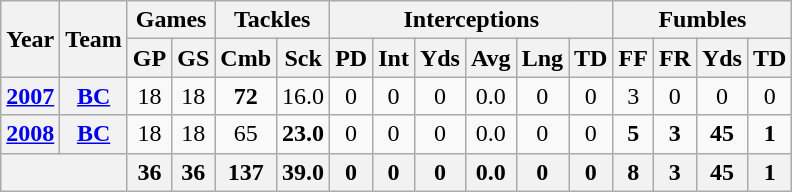<table class="wikitable" style="text-align: center;">
<tr>
<th rowspan="2">Year</th>
<th rowspan="2">Team</th>
<th colspan="2">Games</th>
<th colspan="2">Tackles</th>
<th colspan="6">Interceptions</th>
<th colspan="4">Fumbles</th>
</tr>
<tr>
<th>GP</th>
<th>GS</th>
<th>Cmb</th>
<th>Sck</th>
<th>PD</th>
<th>Int</th>
<th>Yds</th>
<th>Avg</th>
<th>Lng</th>
<th>TD</th>
<th>FF</th>
<th>FR</th>
<th>Yds</th>
<th>TD</th>
</tr>
<tr>
<th><a href='#'>2007</a></th>
<th><a href='#'>BC</a></th>
<td>18</td>
<td>18</td>
<td><strong>72</strong></td>
<td>16.0</td>
<td>0</td>
<td>0</td>
<td>0</td>
<td>0.0</td>
<td>0</td>
<td>0</td>
<td>3</td>
<td>0</td>
<td>0</td>
<td>0</td>
</tr>
<tr>
<th><a href='#'>2008</a></th>
<th><a href='#'>BC</a></th>
<td>18</td>
<td>18</td>
<td>65</td>
<td><strong>23.0</strong></td>
<td>0</td>
<td>0</td>
<td>0</td>
<td>0.0</td>
<td>0</td>
<td>0</td>
<td><strong>5</strong></td>
<td><strong>3</strong></td>
<td><strong>45</strong></td>
<td><strong>1</strong></td>
</tr>
<tr>
<th colspan="2"></th>
<th>36</th>
<th>36</th>
<th>137</th>
<th>39.0</th>
<th>0</th>
<th>0</th>
<th>0</th>
<th>0.0</th>
<th>0</th>
<th>0</th>
<th>8</th>
<th>3</th>
<th>45</th>
<th>1</th>
</tr>
</table>
